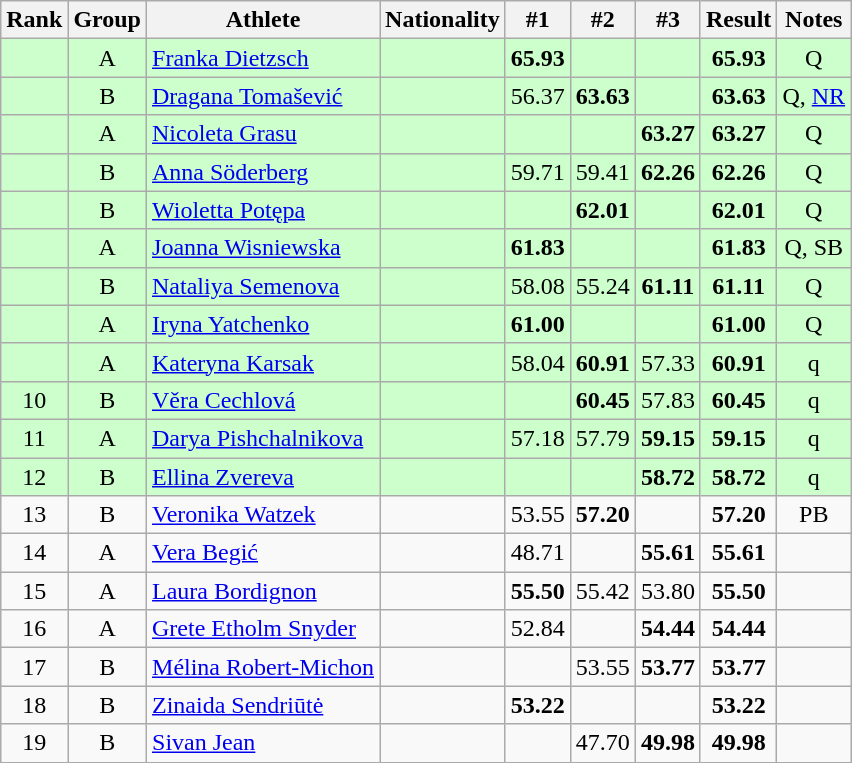<table class="wikitable sortable" style="text-align:center">
<tr>
<th>Rank</th>
<th>Group</th>
<th>Athlete</th>
<th>Nationality</th>
<th>#1</th>
<th>#2</th>
<th>#3</th>
<th>Result</th>
<th>Notes</th>
</tr>
<tr bgcolor=ccffcc>
<td></td>
<td>A</td>
<td align=left><a href='#'>Franka Dietzsch</a></td>
<td align=left></td>
<td><strong>65.93</strong></td>
<td></td>
<td></td>
<td><strong>65.93</strong></td>
<td>Q</td>
</tr>
<tr bgcolor=ccffcc>
<td></td>
<td>B</td>
<td align=left><a href='#'>Dragana Tomašević</a></td>
<td align=left></td>
<td>56.37</td>
<td><strong>63.63</strong></td>
<td></td>
<td><strong>63.63</strong></td>
<td>Q, <a href='#'>NR</a></td>
</tr>
<tr bgcolor=ccffcc>
<td></td>
<td>A</td>
<td align=left><a href='#'>Nicoleta Grasu</a></td>
<td align=left></td>
<td></td>
<td></td>
<td><strong>63.27</strong></td>
<td><strong>63.27</strong></td>
<td>Q</td>
</tr>
<tr bgcolor=ccffcc>
<td></td>
<td>B</td>
<td align=left><a href='#'>Anna Söderberg</a></td>
<td align=left></td>
<td>59.71</td>
<td>59.41</td>
<td><strong>62.26</strong></td>
<td><strong>62.26</strong></td>
<td>Q</td>
</tr>
<tr bgcolor=ccffcc>
<td></td>
<td>B</td>
<td align=left><a href='#'>Wioletta Potępa</a></td>
<td align=left></td>
<td></td>
<td><strong>62.01</strong></td>
<td></td>
<td><strong>62.01</strong></td>
<td>Q</td>
</tr>
<tr bgcolor=ccffcc>
<td></td>
<td>A</td>
<td align=left><a href='#'>Joanna Wisniewska</a></td>
<td align=left></td>
<td><strong>61.83</strong></td>
<td></td>
<td></td>
<td><strong>61.83</strong></td>
<td>Q, SB</td>
</tr>
<tr bgcolor=ccffcc>
<td></td>
<td>B</td>
<td align=left><a href='#'>Nataliya Semenova</a></td>
<td align=left></td>
<td>58.08</td>
<td>55.24</td>
<td><strong>61.11</strong></td>
<td><strong>61.11</strong></td>
<td>Q</td>
</tr>
<tr bgcolor=ccffcc>
<td></td>
<td>A</td>
<td align=left><a href='#'>Iryna Yatchenko</a></td>
<td align=left></td>
<td><strong>61.00</strong></td>
<td></td>
<td></td>
<td><strong>61.00</strong></td>
<td>Q</td>
</tr>
<tr bgcolor=ccffcc>
<td></td>
<td>A</td>
<td align=left><a href='#'>Kateryna Karsak</a></td>
<td align=left></td>
<td>58.04</td>
<td><strong>60.91</strong></td>
<td>57.33</td>
<td><strong>60.91</strong></td>
<td>q</td>
</tr>
<tr bgcolor=ccffcc>
<td>10</td>
<td>B</td>
<td align=left><a href='#'>Věra Cechlová</a></td>
<td align=left></td>
<td></td>
<td><strong>60.45</strong></td>
<td>57.83</td>
<td><strong>60.45</strong></td>
<td>q</td>
</tr>
<tr bgcolor=ccffcc>
<td>11</td>
<td>A</td>
<td align=left><a href='#'>Darya Pishchalnikova</a></td>
<td align=left></td>
<td>57.18</td>
<td>57.79</td>
<td><strong>59.15</strong></td>
<td><strong>59.15</strong></td>
<td>q</td>
</tr>
<tr bgcolor=ccffcc>
<td>12</td>
<td>B</td>
<td align=left><a href='#'>Ellina Zvereva</a></td>
<td align=left></td>
<td></td>
<td></td>
<td><strong>58.72</strong></td>
<td><strong>58.72</strong></td>
<td>q</td>
</tr>
<tr>
<td>13</td>
<td>B</td>
<td align=left><a href='#'>Veronika Watzek</a></td>
<td align=left></td>
<td>53.55</td>
<td><strong>57.20</strong></td>
<td></td>
<td><strong>57.20</strong></td>
<td>PB</td>
</tr>
<tr>
<td>14</td>
<td>A</td>
<td align=left><a href='#'>Vera Begić</a></td>
<td align=left></td>
<td>48.71</td>
<td></td>
<td><strong>55.61</strong></td>
<td><strong>55.61</strong></td>
<td></td>
</tr>
<tr>
<td>15</td>
<td>A</td>
<td align=left><a href='#'>Laura Bordignon</a></td>
<td align=left></td>
<td><strong>55.50</strong></td>
<td>55.42</td>
<td>53.80</td>
<td><strong>55.50</strong></td>
<td></td>
</tr>
<tr>
<td>16</td>
<td>A</td>
<td align=left><a href='#'>Grete Etholm Snyder</a></td>
<td align=left></td>
<td>52.84</td>
<td></td>
<td><strong>54.44</strong></td>
<td><strong>54.44</strong></td>
<td></td>
</tr>
<tr>
<td>17</td>
<td>B</td>
<td align=left><a href='#'>Mélina Robert-Michon</a></td>
<td align=left></td>
<td></td>
<td>53.55</td>
<td><strong>53.77</strong></td>
<td><strong>53.77</strong></td>
<td></td>
</tr>
<tr>
<td>18</td>
<td>B</td>
<td align=left><a href='#'>Zinaida Sendriūtė</a></td>
<td align=left></td>
<td><strong>53.22</strong></td>
<td></td>
<td></td>
<td><strong>53.22</strong></td>
<td></td>
</tr>
<tr>
<td>19</td>
<td>B</td>
<td align=left><a href='#'>Sivan Jean</a></td>
<td align=left></td>
<td></td>
<td>47.70</td>
<td><strong>49.98</strong></td>
<td><strong>49.98</strong></td>
<td></td>
</tr>
</table>
